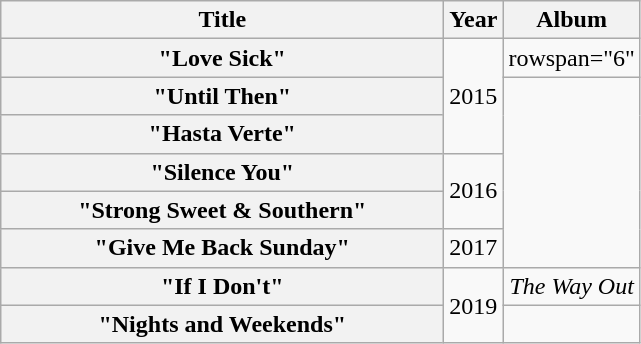<table class="wikitable plainrowheaders" style="text-align:center;">
<tr>
<th scope="col" style="width:18em;">Title</th>
<th scope="col" style="width:1em;">Year</th>
<th scope="col">Album</th>
</tr>
<tr>
<th scope="row">"Love Sick"</th>
<td rowspan="3">2015</td>
<td>rowspan="6" </td>
</tr>
<tr>
<th scope="row">"Until Then"</th>
</tr>
<tr>
<th scope="row">"Hasta Verte"</th>
</tr>
<tr>
<th scope="row">"Silence You"</th>
<td rowspan="2">2016</td>
</tr>
<tr>
<th scope="row">"Strong Sweet & Southern"</th>
</tr>
<tr>
<th scope="row">"Give Me Back Sunday"</th>
<td>2017</td>
</tr>
<tr>
<th scope="row">"If I Don't"</th>
<td rowspan="2">2019</td>
<td><em>The Way Out</em></td>
</tr>
<tr>
<th scope="row">"Nights and Weekends"</th>
<td></td>
</tr>
</table>
